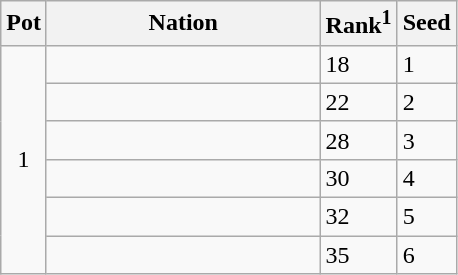<table class="wikitable">
<tr>
<th>Pot</th>
<th width="175">Nation</th>
<th>Rank<sup>1</sup></th>
<th>Seed</th>
</tr>
<tr>
<td rowspan=6 style="text-align:center;">1</td>
<td></td>
<td>18</td>
<td>1</td>
</tr>
<tr>
<td></td>
<td>22</td>
<td>2</td>
</tr>
<tr>
<td></td>
<td>28</td>
<td>3</td>
</tr>
<tr>
<td></td>
<td>30</td>
<td>4</td>
</tr>
<tr>
<td></td>
<td>32</td>
<td>5</td>
</tr>
<tr>
<td></td>
<td>35</td>
<td>6</td>
</tr>
</table>
